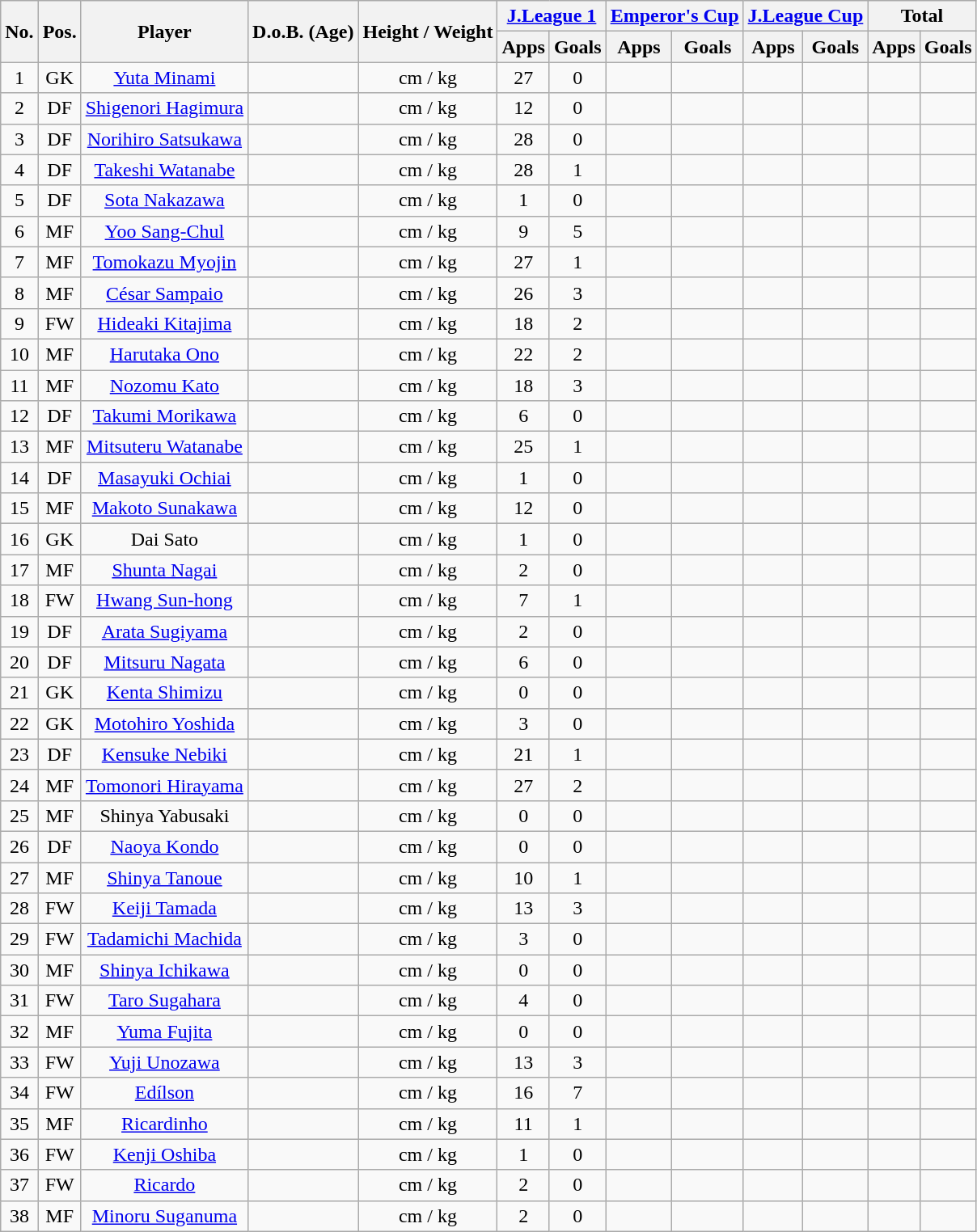<table class="wikitable" style="text-align:center;">
<tr>
<th rowspan="2">No.</th>
<th rowspan="2">Pos.</th>
<th rowspan="2">Player</th>
<th rowspan="2">D.o.B. (Age)</th>
<th rowspan="2">Height / Weight</th>
<th colspan="2"><a href='#'>J.League 1</a></th>
<th colspan="2"><a href='#'>Emperor's Cup</a></th>
<th colspan="2"><a href='#'>J.League Cup</a></th>
<th colspan="2">Total</th>
</tr>
<tr>
<th>Apps</th>
<th>Goals</th>
<th>Apps</th>
<th>Goals</th>
<th>Apps</th>
<th>Goals</th>
<th>Apps</th>
<th>Goals</th>
</tr>
<tr>
<td>1</td>
<td>GK</td>
<td><a href='#'>Yuta Minami</a></td>
<td></td>
<td>cm / kg</td>
<td>27</td>
<td>0</td>
<td></td>
<td></td>
<td></td>
<td></td>
<td></td>
<td></td>
</tr>
<tr>
<td>2</td>
<td>DF</td>
<td><a href='#'>Shigenori Hagimura</a></td>
<td></td>
<td>cm / kg</td>
<td>12</td>
<td>0</td>
<td></td>
<td></td>
<td></td>
<td></td>
<td></td>
<td></td>
</tr>
<tr>
<td>3</td>
<td>DF</td>
<td><a href='#'>Norihiro Satsukawa</a></td>
<td></td>
<td>cm / kg</td>
<td>28</td>
<td>0</td>
<td></td>
<td></td>
<td></td>
<td></td>
<td></td>
<td></td>
</tr>
<tr>
<td>4</td>
<td>DF</td>
<td><a href='#'>Takeshi Watanabe</a></td>
<td></td>
<td>cm / kg</td>
<td>28</td>
<td>1</td>
<td></td>
<td></td>
<td></td>
<td></td>
<td></td>
<td></td>
</tr>
<tr>
<td>5</td>
<td>DF</td>
<td><a href='#'>Sota Nakazawa</a></td>
<td></td>
<td>cm / kg</td>
<td>1</td>
<td>0</td>
<td></td>
<td></td>
<td></td>
<td></td>
<td></td>
<td></td>
</tr>
<tr>
<td>6</td>
<td>MF</td>
<td><a href='#'>Yoo Sang-Chul</a></td>
<td></td>
<td>cm / kg</td>
<td>9</td>
<td>5</td>
<td></td>
<td></td>
<td></td>
<td></td>
<td></td>
<td></td>
</tr>
<tr>
<td>7</td>
<td>MF</td>
<td><a href='#'>Tomokazu Myojin</a></td>
<td></td>
<td>cm / kg</td>
<td>27</td>
<td>1</td>
<td></td>
<td></td>
<td></td>
<td></td>
<td></td>
<td></td>
</tr>
<tr>
<td>8</td>
<td>MF</td>
<td><a href='#'>César Sampaio</a></td>
<td></td>
<td>cm / kg</td>
<td>26</td>
<td>3</td>
<td></td>
<td></td>
<td></td>
<td></td>
<td></td>
<td></td>
</tr>
<tr>
<td>9</td>
<td>FW</td>
<td><a href='#'>Hideaki Kitajima</a></td>
<td></td>
<td>cm / kg</td>
<td>18</td>
<td>2</td>
<td></td>
<td></td>
<td></td>
<td></td>
<td></td>
<td></td>
</tr>
<tr>
<td>10</td>
<td>MF</td>
<td><a href='#'>Harutaka Ono</a></td>
<td></td>
<td>cm / kg</td>
<td>22</td>
<td>2</td>
<td></td>
<td></td>
<td></td>
<td></td>
<td></td>
<td></td>
</tr>
<tr>
<td>11</td>
<td>MF</td>
<td><a href='#'>Nozomu Kato</a></td>
<td></td>
<td>cm / kg</td>
<td>18</td>
<td>3</td>
<td></td>
<td></td>
<td></td>
<td></td>
<td></td>
<td></td>
</tr>
<tr>
<td>12</td>
<td>DF</td>
<td><a href='#'>Takumi Morikawa</a></td>
<td></td>
<td>cm / kg</td>
<td>6</td>
<td>0</td>
<td></td>
<td></td>
<td></td>
<td></td>
<td></td>
<td></td>
</tr>
<tr>
<td>13</td>
<td>MF</td>
<td><a href='#'>Mitsuteru Watanabe</a></td>
<td></td>
<td>cm / kg</td>
<td>25</td>
<td>1</td>
<td></td>
<td></td>
<td></td>
<td></td>
<td></td>
<td></td>
</tr>
<tr>
<td>14</td>
<td>DF</td>
<td><a href='#'>Masayuki Ochiai</a></td>
<td></td>
<td>cm / kg</td>
<td>1</td>
<td>0</td>
<td></td>
<td></td>
<td></td>
<td></td>
<td></td>
<td></td>
</tr>
<tr>
<td>15</td>
<td>MF</td>
<td><a href='#'>Makoto Sunakawa</a></td>
<td></td>
<td>cm / kg</td>
<td>12</td>
<td>0</td>
<td></td>
<td></td>
<td></td>
<td></td>
<td></td>
<td></td>
</tr>
<tr>
<td>16</td>
<td>GK</td>
<td>Dai Sato</td>
<td></td>
<td>cm / kg</td>
<td>1</td>
<td>0</td>
<td></td>
<td></td>
<td></td>
<td></td>
<td></td>
<td></td>
</tr>
<tr>
<td>17</td>
<td>MF</td>
<td><a href='#'>Shunta Nagai</a></td>
<td></td>
<td>cm / kg</td>
<td>2</td>
<td>0</td>
<td></td>
<td></td>
<td></td>
<td></td>
<td></td>
<td></td>
</tr>
<tr>
<td>18</td>
<td>FW</td>
<td><a href='#'>Hwang Sun-hong</a></td>
<td></td>
<td>cm / kg</td>
<td>7</td>
<td>1</td>
<td></td>
<td></td>
<td></td>
<td></td>
<td></td>
<td></td>
</tr>
<tr>
<td>19</td>
<td>DF</td>
<td><a href='#'>Arata Sugiyama</a></td>
<td></td>
<td>cm / kg</td>
<td>2</td>
<td>0</td>
<td></td>
<td></td>
<td></td>
<td></td>
<td></td>
<td></td>
</tr>
<tr>
<td>20</td>
<td>DF</td>
<td><a href='#'>Mitsuru Nagata</a></td>
<td></td>
<td>cm / kg</td>
<td>6</td>
<td>0</td>
<td></td>
<td></td>
<td></td>
<td></td>
<td></td>
<td></td>
</tr>
<tr>
<td>21</td>
<td>GK</td>
<td><a href='#'>Kenta Shimizu</a></td>
<td></td>
<td>cm / kg</td>
<td>0</td>
<td>0</td>
<td></td>
<td></td>
<td></td>
<td></td>
<td></td>
<td></td>
</tr>
<tr>
<td>22</td>
<td>GK</td>
<td><a href='#'>Motohiro Yoshida</a></td>
<td></td>
<td>cm / kg</td>
<td>3</td>
<td>0</td>
<td></td>
<td></td>
<td></td>
<td></td>
<td></td>
<td></td>
</tr>
<tr>
<td>23</td>
<td>DF</td>
<td><a href='#'>Kensuke Nebiki</a></td>
<td></td>
<td>cm / kg</td>
<td>21</td>
<td>1</td>
<td></td>
<td></td>
<td></td>
<td></td>
<td></td>
<td></td>
</tr>
<tr>
<td>24</td>
<td>MF</td>
<td><a href='#'>Tomonori Hirayama</a></td>
<td></td>
<td>cm / kg</td>
<td>27</td>
<td>2</td>
<td></td>
<td></td>
<td></td>
<td></td>
<td></td>
<td></td>
</tr>
<tr>
<td>25</td>
<td>MF</td>
<td>Shinya Yabusaki</td>
<td></td>
<td>cm / kg</td>
<td>0</td>
<td>0</td>
<td></td>
<td></td>
<td></td>
<td></td>
<td></td>
<td></td>
</tr>
<tr>
<td>26</td>
<td>DF</td>
<td><a href='#'>Naoya Kondo</a></td>
<td></td>
<td>cm / kg</td>
<td>0</td>
<td>0</td>
<td></td>
<td></td>
<td></td>
<td></td>
<td></td>
<td></td>
</tr>
<tr>
<td>27</td>
<td>MF</td>
<td><a href='#'>Shinya Tanoue</a></td>
<td></td>
<td>cm / kg</td>
<td>10</td>
<td>1</td>
<td></td>
<td></td>
<td></td>
<td></td>
<td></td>
<td></td>
</tr>
<tr>
<td>28</td>
<td>FW</td>
<td><a href='#'>Keiji Tamada</a></td>
<td></td>
<td>cm / kg</td>
<td>13</td>
<td>3</td>
<td></td>
<td></td>
<td></td>
<td></td>
<td></td>
<td></td>
</tr>
<tr>
<td>29</td>
<td>FW</td>
<td><a href='#'>Tadamichi Machida</a></td>
<td></td>
<td>cm / kg</td>
<td>3</td>
<td>0</td>
<td></td>
<td></td>
<td></td>
<td></td>
<td></td>
<td></td>
</tr>
<tr>
<td>30</td>
<td>MF</td>
<td><a href='#'>Shinya Ichikawa</a></td>
<td></td>
<td>cm / kg</td>
<td>0</td>
<td>0</td>
<td></td>
<td></td>
<td></td>
<td></td>
<td></td>
<td></td>
</tr>
<tr>
<td>31</td>
<td>FW</td>
<td><a href='#'>Taro Sugahara</a></td>
<td></td>
<td>cm / kg</td>
<td>4</td>
<td>0</td>
<td></td>
<td></td>
<td></td>
<td></td>
<td></td>
<td></td>
</tr>
<tr>
<td>32</td>
<td>MF</td>
<td><a href='#'>Yuma Fujita</a></td>
<td></td>
<td>cm / kg</td>
<td>0</td>
<td>0</td>
<td></td>
<td></td>
<td></td>
<td></td>
<td></td>
<td></td>
</tr>
<tr>
<td>33</td>
<td>FW</td>
<td><a href='#'>Yuji Unozawa</a></td>
<td></td>
<td>cm / kg</td>
<td>13</td>
<td>3</td>
<td></td>
<td></td>
<td></td>
<td></td>
<td></td>
<td></td>
</tr>
<tr>
<td>34</td>
<td>FW</td>
<td><a href='#'>Edílson</a></td>
<td></td>
<td>cm / kg</td>
<td>16</td>
<td>7</td>
<td></td>
<td></td>
<td></td>
<td></td>
<td></td>
<td></td>
</tr>
<tr>
<td>35</td>
<td>MF</td>
<td><a href='#'>Ricardinho</a></td>
<td></td>
<td>cm / kg</td>
<td>11</td>
<td>1</td>
<td></td>
<td></td>
<td></td>
<td></td>
<td></td>
<td></td>
</tr>
<tr>
<td>36</td>
<td>FW</td>
<td><a href='#'>Kenji Oshiba</a></td>
<td></td>
<td>cm / kg</td>
<td>1</td>
<td>0</td>
<td></td>
<td></td>
<td></td>
<td></td>
<td></td>
<td></td>
</tr>
<tr>
<td>37</td>
<td>FW</td>
<td><a href='#'>Ricardo</a></td>
<td></td>
<td>cm / kg</td>
<td>2</td>
<td>0</td>
<td></td>
<td></td>
<td></td>
<td></td>
<td></td>
<td></td>
</tr>
<tr>
<td>38</td>
<td>MF</td>
<td><a href='#'>Minoru Suganuma</a></td>
<td></td>
<td>cm / kg</td>
<td>2</td>
<td>0</td>
<td></td>
<td></td>
<td></td>
<td></td>
<td></td>
<td></td>
</tr>
</table>
